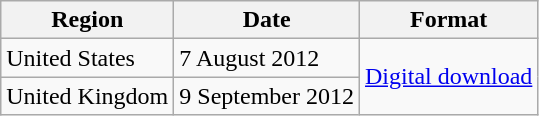<table class="wikitable">
<tr>
<th scope="col">Region</th>
<th scope="col">Date</th>
<th scope="col">Format</th>
</tr>
<tr>
<td>United States</td>
<td>7 August 2012</td>
<td rowspan="2"><a href='#'>Digital download</a></td>
</tr>
<tr>
<td>United Kingdom</td>
<td>9 September 2012</td>
</tr>
</table>
